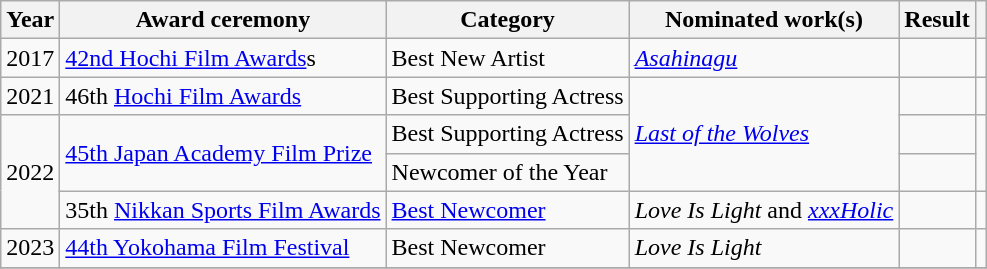<table class="wikitable sortable plainrowheaders">
<tr>
<th scope="col">Year</th>
<th scope="col">Award ceremony</th>
<th scope="col">Category</th>
<th scope="col">Nominated work(s)</th>
<th scope="col">Result</th>
<th scope="col" class="unsortable"></th>
</tr>
<tr>
<td>2017</td>
<td><a href='#'>42nd Hochi Film Awards</a>s</td>
<td>Best New Artist</td>
<td><em><a href='#'>Asahinagu</a></em></td>
<td></td>
<td></td>
</tr>
<tr>
<td>2021</td>
<td>46th <a href='#'>Hochi Film Awards</a></td>
<td>Best Supporting Actress</td>
<td rowspan=3><em><a href='#'>Last of the Wolves</a></em></td>
<td></td>
<td></td>
</tr>
<tr>
<td rowspan=3>2022</td>
<td rowspan=2><a href='#'>45th Japan Academy Film Prize</a></td>
<td>Best Supporting Actress</td>
<td></td>
<td rowspan=2></td>
</tr>
<tr>
<td>Newcomer of the Year</td>
<td></td>
</tr>
<tr>
<td>35th <a href='#'>Nikkan Sports Film Awards</a></td>
<td><a href='#'>Best Newcomer</a></td>
<td><em>Love Is Light</em> and <em><a href='#'>xxxHolic</a></em></td>
<td></td>
<td></td>
</tr>
<tr>
<td>2023</td>
<td><a href='#'>44th Yokohama Film Festival</a></td>
<td>Best Newcomer</td>
<td><em>Love Is Light</em></td>
<td></td>
<td></td>
</tr>
<tr>
</tr>
</table>
